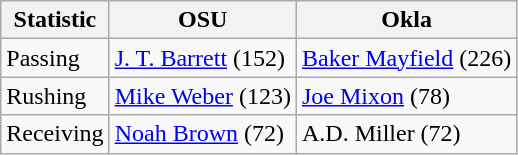<table class="wikitable">
<tr>
<th>Statistic</th>
<th>OSU</th>
<th>Okla</th>
</tr>
<tr>
<td>Passing</td>
<td><a href='#'>J. T. Barrett</a> (152)</td>
<td><a href='#'>Baker Mayfield</a> (226)</td>
</tr>
<tr>
<td>Rushing</td>
<td><a href='#'>Mike Weber</a> (123)</td>
<td><a href='#'>Joe Mixon</a> (78)</td>
</tr>
<tr>
<td>Receiving</td>
<td><a href='#'>Noah Brown</a> (72)</td>
<td>A.D. Miller (72)</td>
</tr>
</table>
